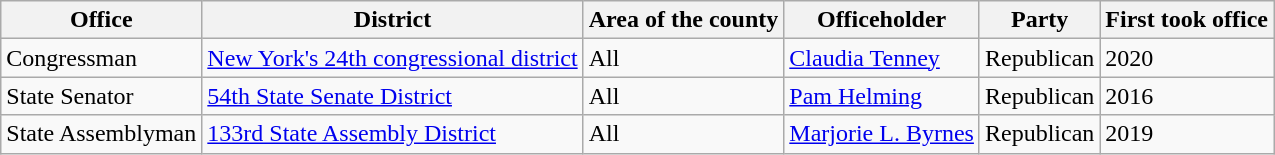<table class="wikitable sortable">
<tr>
<th>Office</th>
<th>District</th>
<th>Area of the county</th>
<th>Officeholder</th>
<th>Party</th>
<th>First took office</th>
</tr>
<tr>
<td>Congressman</td>
<td><a href='#'>New York's 24th congressional district</a></td>
<td>All</td>
<td><a href='#'>Claudia Tenney</a></td>
<td>Republican</td>
<td>2020</td>
</tr>
<tr>
<td>State Senator</td>
<td><a href='#'>54th State Senate District</a></td>
<td>All</td>
<td><a href='#'>Pam Helming</a></td>
<td>Republican</td>
<td>2016</td>
</tr>
<tr>
<td>State Assemblyman</td>
<td><a href='#'>133rd State Assembly District</a></td>
<td>All </td>
<td><a href='#'>Marjorie L. Byrnes</a></td>
<td>Republican</td>
<td>2019</td>
</tr>
</table>
